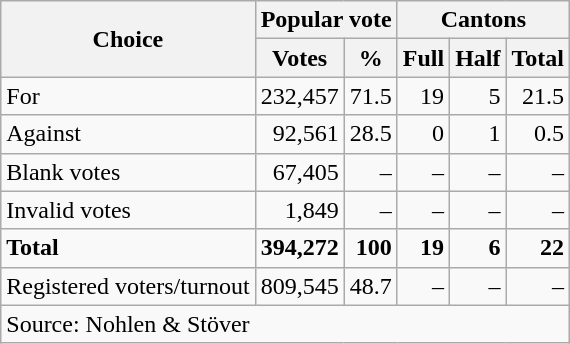<table class=wikitable style=text-align:right>
<tr>
<th rowspan=2>Choice</th>
<th colspan=2>Popular vote</th>
<th colspan=3>Cantons</th>
</tr>
<tr>
<th>Votes</th>
<th>%</th>
<th>Full</th>
<th>Half</th>
<th>Total</th>
</tr>
<tr>
<td align=left>For</td>
<td>232,457</td>
<td>71.5</td>
<td>19</td>
<td>5</td>
<td>21.5</td>
</tr>
<tr>
<td align=left>Against</td>
<td>92,561</td>
<td>28.5</td>
<td>0</td>
<td>1</td>
<td>0.5</td>
</tr>
<tr>
<td align=left>Blank votes</td>
<td>67,405</td>
<td>–</td>
<td>–</td>
<td>–</td>
<td>–</td>
</tr>
<tr>
<td align=left>Invalid votes</td>
<td>1,849</td>
<td>–</td>
<td>–</td>
<td>–</td>
<td>–</td>
</tr>
<tr>
<td align=left><strong>Total</strong></td>
<td><strong>394,272</strong></td>
<td><strong>100</strong></td>
<td><strong>19</strong></td>
<td><strong>6</strong></td>
<td><strong>22</strong></td>
</tr>
<tr>
<td align=left>Registered voters/turnout</td>
<td>809,545</td>
<td>48.7</td>
<td>–</td>
<td>–</td>
<td>–</td>
</tr>
<tr>
<td align=left colspan=6>Source: Nohlen & Stöver</td>
</tr>
</table>
